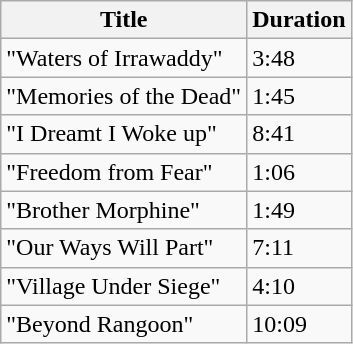<table class="wikitable">
<tr>
<th>Title</th>
<th>Duration</th>
</tr>
<tr>
<td>"Waters of Irrawaddy"</td>
<td>3:48</td>
</tr>
<tr>
<td>"Memories of the Dead"</td>
<td>1:45</td>
</tr>
<tr>
<td>"I Dreamt I Woke up"</td>
<td>8:41</td>
</tr>
<tr>
<td>"Freedom from Fear"</td>
<td>1:06</td>
</tr>
<tr>
<td>"Brother Morphine"</td>
<td>1:49</td>
</tr>
<tr>
<td>"Our Ways Will Part"</td>
<td>7:11</td>
</tr>
<tr>
<td>"Village Under Siege"</td>
<td>4:10</td>
</tr>
<tr>
<td>"Beyond Rangoon"</td>
<td>10:09</td>
</tr>
</table>
